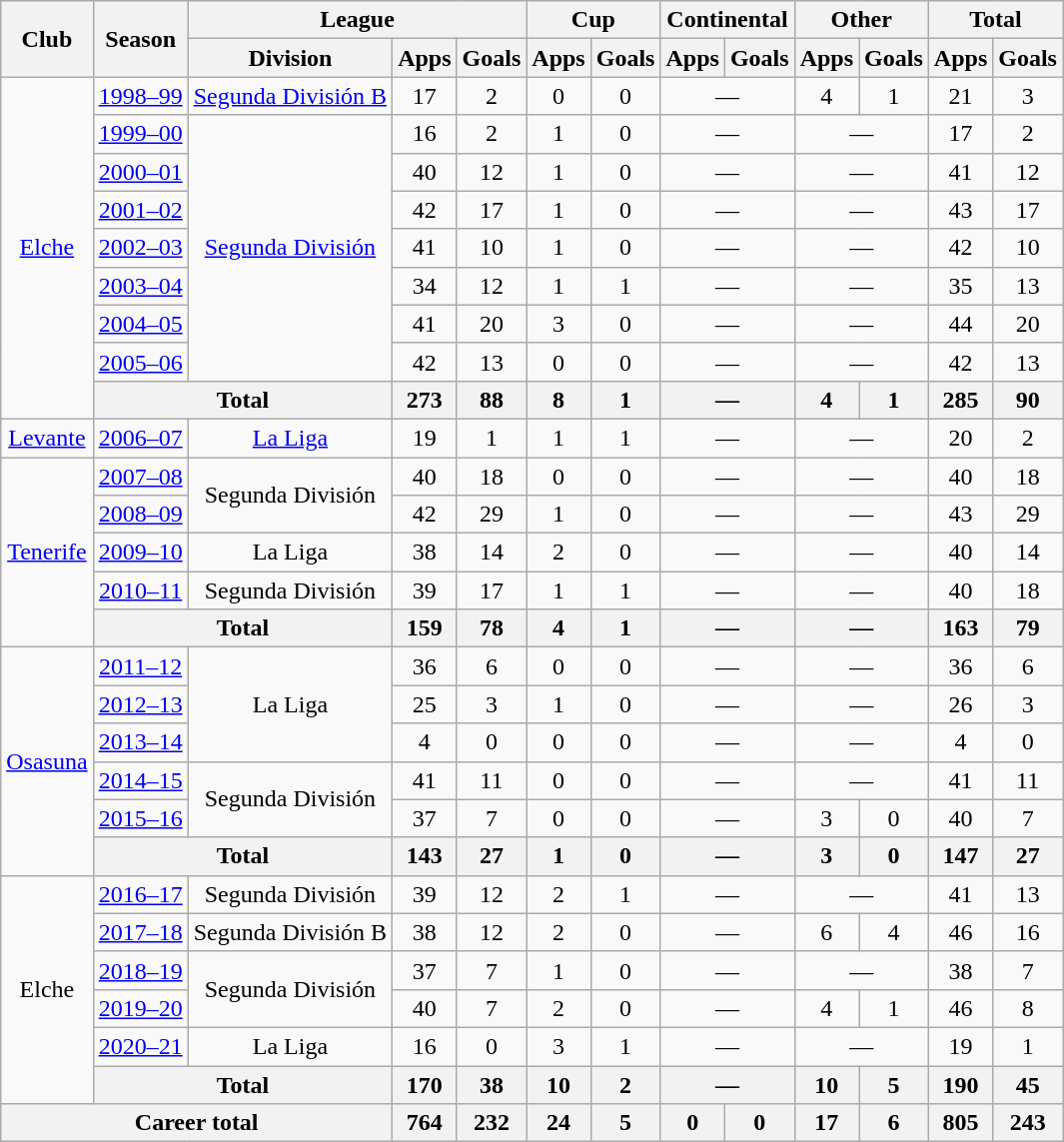<table class="wikitable" style="text-align:center">
<tr>
<th rowspan="2">Club</th>
<th rowspan="2">Season</th>
<th colspan="3">League</th>
<th colspan="2">Cup</th>
<th colspan="2">Continental</th>
<th colspan="2">Other</th>
<th colspan="2">Total</th>
</tr>
<tr>
<th>Division</th>
<th>Apps</th>
<th>Goals</th>
<th>Apps</th>
<th>Goals</th>
<th>Apps</th>
<th>Goals</th>
<th>Apps</th>
<th>Goals</th>
<th>Apps</th>
<th>Goals</th>
</tr>
<tr>
<td rowspan="9"><a href='#'>Elche</a></td>
<td><a href='#'>1998–99</a></td>
<td><a href='#'>Segunda División B</a></td>
<td>17</td>
<td>2</td>
<td>0</td>
<td>0</td>
<td colspan="2">—</td>
<td>4</td>
<td>1</td>
<td>21</td>
<td>3</td>
</tr>
<tr>
<td><a href='#'>1999–00</a></td>
<td rowspan="7"><a href='#'>Segunda División</a></td>
<td>16</td>
<td>2</td>
<td>1</td>
<td>0</td>
<td colspan="2">—</td>
<td colspan="2">—</td>
<td>17</td>
<td>2</td>
</tr>
<tr>
<td><a href='#'>2000–01</a></td>
<td>40</td>
<td>12</td>
<td>1</td>
<td>0</td>
<td colspan="2">—</td>
<td colspan="2">—</td>
<td>41</td>
<td>12</td>
</tr>
<tr>
<td><a href='#'>2001–02</a></td>
<td>42</td>
<td>17</td>
<td>1</td>
<td>0</td>
<td colspan="2">—</td>
<td colspan="2">—</td>
<td>43</td>
<td>17</td>
</tr>
<tr>
<td><a href='#'>2002–03</a></td>
<td>41</td>
<td>10</td>
<td>1</td>
<td>0</td>
<td colspan="2">—</td>
<td colspan="2">—</td>
<td>42</td>
<td>10</td>
</tr>
<tr>
<td><a href='#'>2003–04</a></td>
<td>34</td>
<td>12</td>
<td>1</td>
<td>1</td>
<td colspan="2">—</td>
<td colspan="2">—</td>
<td>35</td>
<td>13</td>
</tr>
<tr>
<td><a href='#'>2004–05</a></td>
<td>41</td>
<td>20</td>
<td>3</td>
<td>0</td>
<td colspan="2">—</td>
<td colspan="2">—</td>
<td>44</td>
<td>20</td>
</tr>
<tr>
<td><a href='#'>2005–06</a></td>
<td>42</td>
<td>13</td>
<td>0</td>
<td>0</td>
<td colspan="2">—</td>
<td colspan="2">—</td>
<td>42</td>
<td>13</td>
</tr>
<tr>
<th colspan="2">Total</th>
<th>273</th>
<th>88</th>
<th>8</th>
<th>1</th>
<th colspan="2">—</th>
<th>4</th>
<th>1</th>
<th>285</th>
<th>90</th>
</tr>
<tr>
<td><a href='#'>Levante</a></td>
<td><a href='#'>2006–07</a></td>
<td><a href='#'>La Liga</a></td>
<td>19</td>
<td>1</td>
<td>1</td>
<td>1</td>
<td colspan="2">—</td>
<td colspan="2">—</td>
<td>20</td>
<td>2</td>
</tr>
<tr>
<td rowspan=5><a href='#'>Tenerife</a></td>
<td><a href='#'>2007–08</a></td>
<td rowspan="2">Segunda División</td>
<td>40</td>
<td>18</td>
<td>0</td>
<td>0</td>
<td colspan="2">—</td>
<td colspan="2">—</td>
<td>40</td>
<td>18</td>
</tr>
<tr>
<td><a href='#'>2008–09</a></td>
<td>42</td>
<td>29</td>
<td>1</td>
<td>0</td>
<td colspan="2">—</td>
<td colspan="2">—</td>
<td>43</td>
<td>29</td>
</tr>
<tr>
<td><a href='#'>2009–10</a></td>
<td>La Liga</td>
<td>38</td>
<td>14</td>
<td>2</td>
<td>0</td>
<td colspan="2">—</td>
<td colspan="2">—</td>
<td>40</td>
<td>14</td>
</tr>
<tr>
<td><a href='#'>2010–11</a></td>
<td>Segunda División</td>
<td>39</td>
<td>17</td>
<td>1</td>
<td>1</td>
<td colspan="2">—</td>
<td colspan="2">—</td>
<td>40</td>
<td>18</td>
</tr>
<tr>
<th colspan="2">Total</th>
<th>159</th>
<th>78</th>
<th>4</th>
<th>1</th>
<th colspan="2">—</th>
<th colspan="2">—</th>
<th>163</th>
<th>79</th>
</tr>
<tr>
<td rowspan="6"><a href='#'>Osasuna</a></td>
<td><a href='#'>2011–12</a></td>
<td rowspan="3">La Liga</td>
<td>36</td>
<td>6</td>
<td>0</td>
<td>0</td>
<td colspan="2">—</td>
<td colspan="2">—</td>
<td>36</td>
<td>6</td>
</tr>
<tr>
<td><a href='#'>2012–13</a></td>
<td>25</td>
<td>3</td>
<td>1</td>
<td>0</td>
<td colspan="2">—</td>
<td colspan="2">—</td>
<td>26</td>
<td>3</td>
</tr>
<tr>
<td><a href='#'>2013–14</a></td>
<td>4</td>
<td>0</td>
<td>0</td>
<td>0</td>
<td colspan="2">—</td>
<td colspan="2">—</td>
<td>4</td>
<td>0</td>
</tr>
<tr>
<td><a href='#'>2014–15</a></td>
<td rowspan="2">Segunda División</td>
<td>41</td>
<td>11</td>
<td>0</td>
<td>0</td>
<td colspan="2">—</td>
<td colspan="2">—</td>
<td>41</td>
<td>11</td>
</tr>
<tr>
<td><a href='#'>2015–16</a></td>
<td>37</td>
<td>7</td>
<td>0</td>
<td>0</td>
<td colspan="2">—</td>
<td>3</td>
<td>0</td>
<td>40</td>
<td>7</td>
</tr>
<tr>
<th colspan="2">Total</th>
<th>143</th>
<th>27</th>
<th>1</th>
<th>0</th>
<th colspan="2">—</th>
<th>3</th>
<th>0</th>
<th>147</th>
<th>27</th>
</tr>
<tr>
<td rowspan=6>Elche</td>
<td><a href='#'>2016–17</a></td>
<td>Segunda División</td>
<td>39</td>
<td>12</td>
<td>2</td>
<td>1</td>
<td colspan="2">—</td>
<td colspan="2">—</td>
<td>41</td>
<td>13</td>
</tr>
<tr>
<td><a href='#'>2017–18</a></td>
<td>Segunda División B</td>
<td>38</td>
<td>12</td>
<td>2</td>
<td>0</td>
<td colspan="2">—</td>
<td>6</td>
<td>4</td>
<td>46</td>
<td>16</td>
</tr>
<tr>
<td><a href='#'>2018–19</a></td>
<td rowspan="2">Segunda División</td>
<td>37</td>
<td>7</td>
<td>1</td>
<td>0</td>
<td colspan="2">—</td>
<td colspan="2">—</td>
<td>38</td>
<td>7</td>
</tr>
<tr>
<td><a href='#'>2019–20</a></td>
<td>40</td>
<td>7</td>
<td>2</td>
<td>0</td>
<td colspan="2">—</td>
<td>4</td>
<td>1</td>
<td>46</td>
<td>8</td>
</tr>
<tr>
<td><a href='#'>2020–21</a></td>
<td>La Liga</td>
<td>16</td>
<td>0</td>
<td>3</td>
<td>1</td>
<td colspan="2">—</td>
<td colspan="2">—</td>
<td>19</td>
<td>1</td>
</tr>
<tr>
<th colspan="2">Total</th>
<th>170</th>
<th>38</th>
<th>10</th>
<th>2</th>
<th colspan="2">—</th>
<th>10</th>
<th>5</th>
<th>190</th>
<th>45</th>
</tr>
<tr>
<th colspan="3">Career total</th>
<th>764</th>
<th>232</th>
<th>24</th>
<th>5</th>
<th>0</th>
<th>0</th>
<th>17</th>
<th>6</th>
<th>805</th>
<th>243</th>
</tr>
</table>
